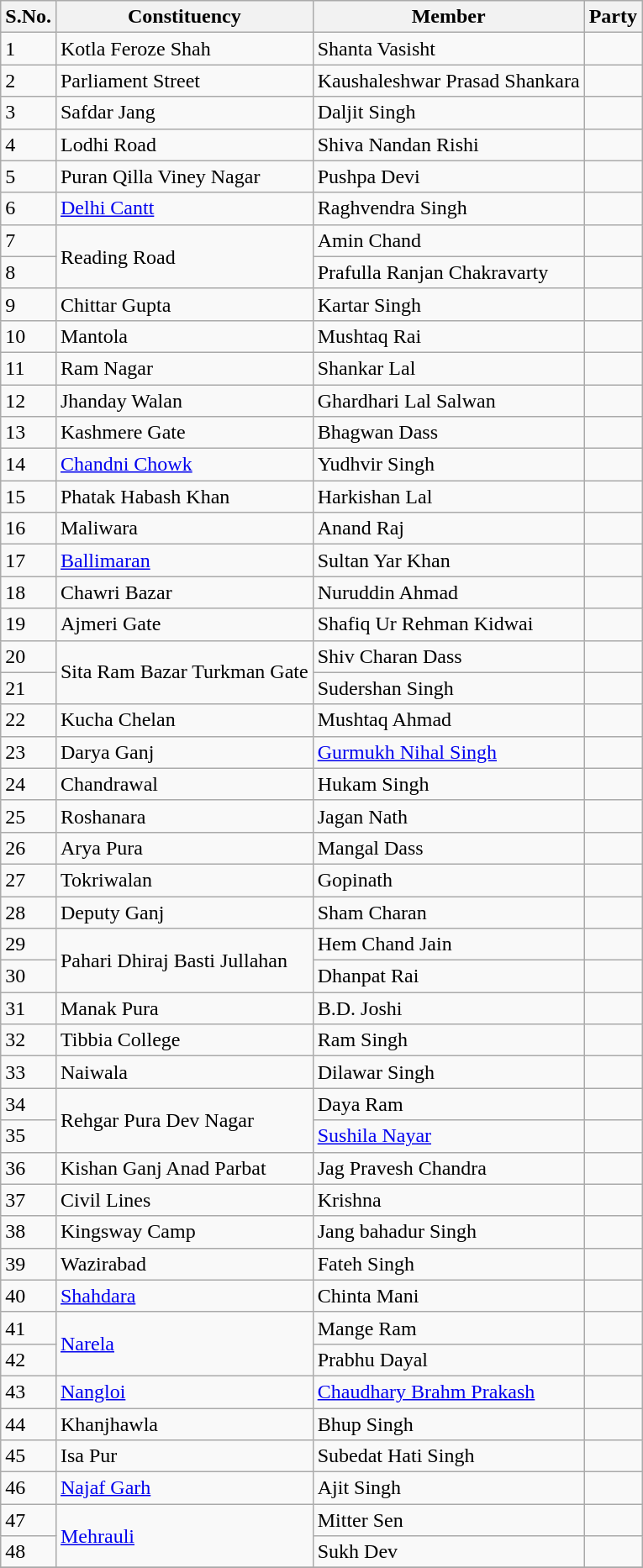<table class="wikitable sortable">
<tr>
<th>S.No.</th>
<th>Constituency</th>
<th>Member</th>
<th colspan=2>Party</th>
</tr>
<tr>
<td>1</td>
<td>Kotla Feroze Shah</td>
<td>Shanta Vasisht</td>
<td></td>
</tr>
<tr>
<td>2</td>
<td>Parliament Street</td>
<td>Kaushaleshwar Prasad Shankara</td>
<td></td>
</tr>
<tr>
<td>3</td>
<td>Safdar Jang</td>
<td>Daljit Singh</td>
<td></td>
</tr>
<tr>
<td>4</td>
<td>Lodhi Road</td>
<td>Shiva Nandan Rishi</td>
<td></td>
</tr>
<tr>
<td>5</td>
<td>Puran Qilla Viney Nagar</td>
<td>Pushpa Devi</td>
<td></td>
</tr>
<tr>
<td>6</td>
<td><a href='#'>Delhi Cantt</a></td>
<td>Raghvendra Singh</td>
<td></td>
</tr>
<tr>
<td>7</td>
<td rowspan="2">Reading Road</td>
<td>Amin Chand</td>
<td></td>
</tr>
<tr>
<td>8</td>
<td>Prafulla Ranjan Chakravarty</td>
<td></td>
</tr>
<tr>
<td>9</td>
<td>Chittar Gupta</td>
<td>Kartar Singh</td>
<td></td>
</tr>
<tr>
<td>10</td>
<td>Mantola</td>
<td>Mushtaq Rai</td>
<td></td>
</tr>
<tr>
<td>11</td>
<td>Ram Nagar</td>
<td>Shankar Lal</td>
<td></td>
</tr>
<tr>
<td>12</td>
<td>Jhanday Walan</td>
<td>Ghardhari Lal Salwan</td>
<td></td>
</tr>
<tr>
<td>13</td>
<td>Kashmere Gate</td>
<td>Bhagwan Dass</td>
<td></td>
</tr>
<tr>
<td>14</td>
<td><a href='#'>Chandni Chowk</a></td>
<td>Yudhvir Singh</td>
<td></td>
</tr>
<tr>
<td>15</td>
<td>Phatak Habash Khan</td>
<td>Harkishan Lal</td>
<td></td>
</tr>
<tr>
<td>16</td>
<td>Maliwara</td>
<td>Anand Raj</td>
<td></td>
</tr>
<tr>
<td>17</td>
<td><a href='#'>Ballimaran</a></td>
<td>Sultan Yar Khan</td>
<td></td>
</tr>
<tr>
<td>18</td>
<td>Chawri Bazar</td>
<td>Nuruddin Ahmad</td>
<td></td>
</tr>
<tr>
<td>19</td>
<td>Ajmeri Gate</td>
<td>Shafiq Ur Rehman Kidwai</td>
<td></td>
</tr>
<tr>
<td>20</td>
<td rowspan="2">Sita Ram Bazar Turkman Gate</td>
<td>Shiv Charan Dass</td>
<td></td>
</tr>
<tr>
<td>21</td>
<td>Sudershan Singh</td>
<td></td>
</tr>
<tr>
<td>22</td>
<td>Kucha Chelan</td>
<td>Mushtaq Ahmad</td>
<td></td>
</tr>
<tr>
<td>23</td>
<td>Darya Ganj</td>
<td><a href='#'>Gurmukh Nihal Singh</a></td>
<td></td>
</tr>
<tr>
<td>24</td>
<td>Chandrawal</td>
<td>Hukam Singh</td>
<td></td>
</tr>
<tr>
<td>25</td>
<td>Roshanara</td>
<td>Jagan Nath</td>
<td></td>
</tr>
<tr>
<td>26</td>
<td>Arya Pura</td>
<td>Mangal Dass</td>
<td></td>
</tr>
<tr>
<td>27</td>
<td>Tokriwalan</td>
<td>Gopinath</td>
<td></td>
</tr>
<tr>
<td>28</td>
<td>Deputy Ganj</td>
<td>Sham Charan</td>
<td></td>
</tr>
<tr>
<td>29</td>
<td rowspan="2">Pahari Dhiraj Basti Jullahan</td>
<td>Hem Chand Jain</td>
<td></td>
</tr>
<tr>
<td>30</td>
<td>Dhanpat Rai</td>
<td></td>
</tr>
<tr>
<td>31</td>
<td>Manak Pura</td>
<td>B.D. Joshi</td>
<td></td>
</tr>
<tr>
<td>32</td>
<td>Tibbia College</td>
<td>Ram Singh</td>
<td></td>
</tr>
<tr>
<td>33</td>
<td>Naiwala</td>
<td>Dilawar Singh</td>
<td></td>
</tr>
<tr>
<td>34</td>
<td rowspan="2">Rehgar Pura Dev Nagar</td>
<td>Daya Ram</td>
<td></td>
</tr>
<tr>
<td>35</td>
<td><a href='#'>Sushila Nayar</a></td>
<td></td>
</tr>
<tr>
<td>36</td>
<td>Kishan Ganj Anad Parbat</td>
<td>Jag Pravesh Chandra</td>
<td></td>
</tr>
<tr>
<td>37</td>
<td>Civil Lines</td>
<td>Krishna</td>
<td></td>
</tr>
<tr>
<td>38</td>
<td>Kingsway Camp</td>
<td>Jang bahadur Singh</td>
<td></td>
</tr>
<tr>
<td>39</td>
<td>Wazirabad</td>
<td>Fateh Singh</td>
<td></td>
</tr>
<tr>
<td>40</td>
<td><a href='#'>Shahdara</a></td>
<td>Chinta Mani</td>
<td></td>
</tr>
<tr>
<td>41</td>
<td rowspan="2"><a href='#'>Narela</a></td>
<td>Mange Ram</td>
<td></td>
</tr>
<tr>
<td>42</td>
<td>Prabhu Dayal</td>
<td></td>
</tr>
<tr>
<td>43</td>
<td><a href='#'>Nangloi</a></td>
<td><a href='#'>Chaudhary Brahm Prakash</a></td>
<td></td>
</tr>
<tr>
<td>44</td>
<td>Khanjhawla</td>
<td>Bhup Singh</td>
<td></td>
</tr>
<tr>
<td>45</td>
<td>Isa Pur</td>
<td>Subedat Hati Singh</td>
<td></td>
</tr>
<tr>
<td>46</td>
<td><a href='#'>Najaf Garh</a></td>
<td>Ajit Singh</td>
<td></td>
</tr>
<tr>
<td>47</td>
<td rowspan="2"><a href='#'>Mehrauli</a></td>
<td>Mitter Sen</td>
<td></td>
</tr>
<tr>
<td>48</td>
<td>Sukh Dev</td>
<td></td>
</tr>
<tr>
</tr>
</table>
